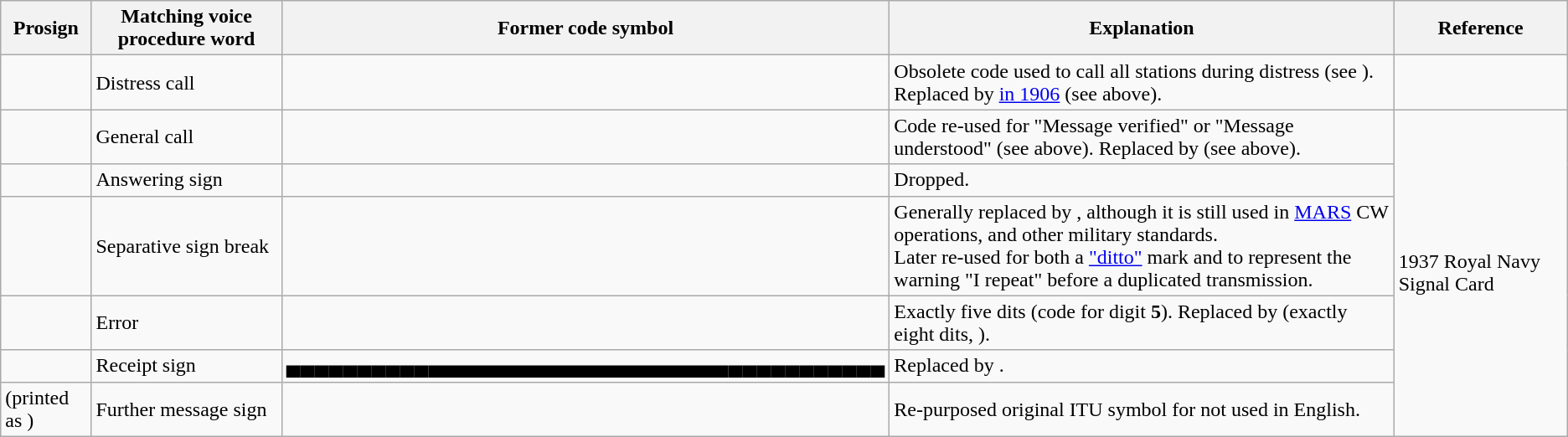<table class="wikitable">
<tr>
<th>Prosign</th>
<th>Matching voice procedure word</th>
<th>Former code symbol</th>
<th>Explanation</th>
<th>Reference</th>
</tr>
<tr>
<td></td>
<td>Distress call</td>
<td>  </td>
<td>Obsolete code used to call all stations during distress (see <strong></strong>). Replaced by <a href='#'><strong></strong> in 1906</a> (see above).</td>
</tr>
<tr>
<td></td>
<td>General call</td>
<td></td>
<td>Code re-used for "Message verified" or "Message understood" (see <strong></strong> above). Replaced by <strong></strong> (see above).</td>
<td rowspan="6">1937 Royal Navy Signal Card</td>
</tr>
<tr>
<td></td>
<td>Answering sign</td>
<td></td>
<td>Dropped.</td>
</tr>
<tr>
<td></td>
<td>Separative sign break</td>
<td> </td>
<td>Generally replaced by <strong></strong>, although it is still used in <a href='#'>MARS</a> CW operations, and other military standards.<br>Later re-used for both a <a href='#'>"ditto"</a> mark and to represent the warning "I repeat" before a duplicated transmission.</td>
</tr>
<tr>
<td></td>
<td>Error</td>
<td></td>
<td>Exactly five dits (code for digit <strong>5</strong>). Replaced by <strong></strong> (exactly eight dits, <strong></strong>).</td>
</tr>
<tr>
<td></td>
<td>Receipt sign</td>
<td><span><span>▄▄</span>▄<span>▄</span>▄▄▄<span>▄</span>▄<span>▄</span>▄<span>▄</span>▄▄▄<span>▄</span>▄<span>▄</span>▄<span>▄</span>▄▄▄<span>▄</span>▄<span>▄</span>▄<span>▄</span>▄▄▄<span>▄</span>▄<span>▄</span>▄<span>▄</span>▄▄▄<span>▄</span>▄<span>▄</span></span> </td>
<td>Replaced by <strong></strong>.</td>
</tr>
<tr>
<td> (printed as )</td>
<td>Further message sign</td>
<td></td>
<td>Re-purposed original ITU symbol for <strong></strong> not used in English.</td>
</tr>
</table>
